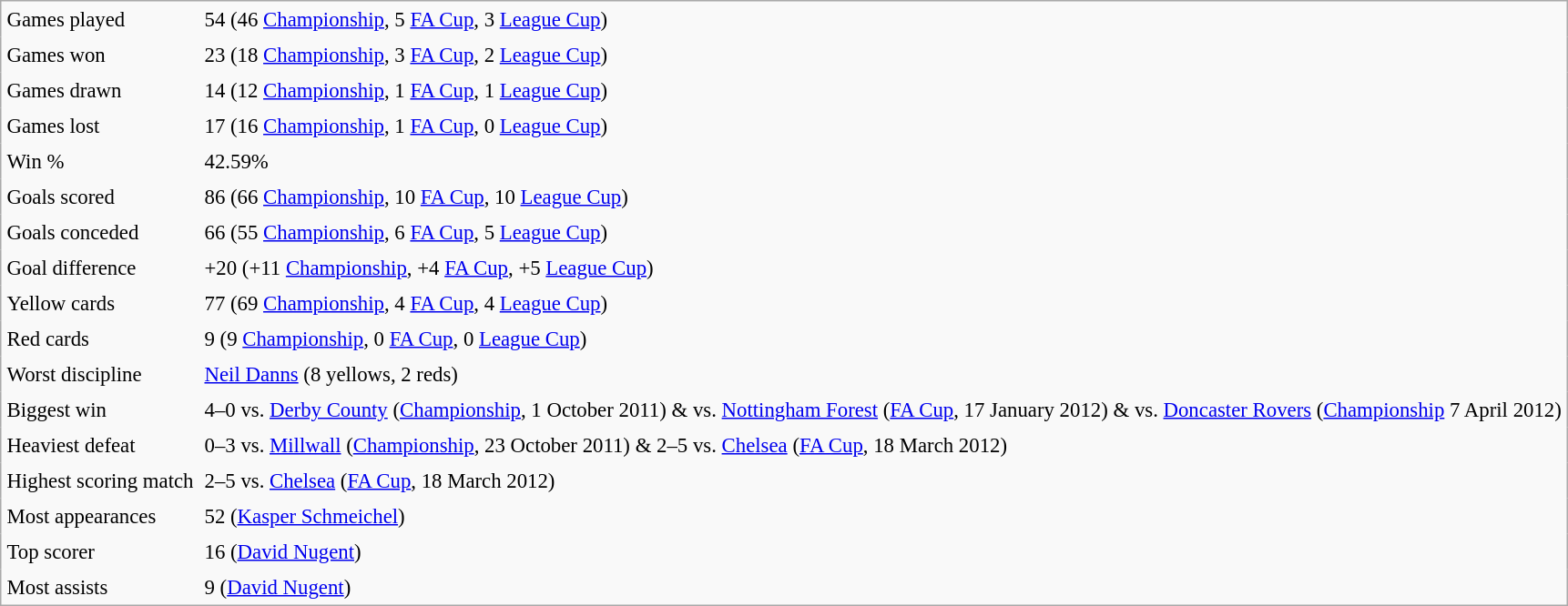<table class= border="2" cellpadding="4" cellspacing="0" style="text-align:left; margin: 1em 1em 1em 0; background: #f9f9f9; border: 1px #aaa solid; border-collapse: collapse; font-size: 95%">
<tr>
<td>Games played</td>
<td>54 (46 <a href='#'>Championship</a>, 5 <a href='#'>FA Cup</a>, 3 <a href='#'>League Cup</a>)</td>
</tr>
<tr>
<td>Games won</td>
<td>23 (18 <a href='#'>Championship</a>, 3 <a href='#'>FA Cup</a>, 2 <a href='#'>League Cup</a>)</td>
</tr>
<tr>
<td>Games drawn</td>
<td>14 (12 <a href='#'>Championship</a>, 1 <a href='#'>FA Cup</a>, 1 <a href='#'>League Cup</a>)</td>
</tr>
<tr>
<td>Games lost</td>
<td>17 (16 <a href='#'>Championship</a>, 1 <a href='#'>FA Cup</a>, 0 <a href='#'>League Cup</a>)</td>
</tr>
<tr>
<td>Win %</td>
<td>42.59%</td>
</tr>
<tr>
<td>Goals scored</td>
<td>86 (66 <a href='#'>Championship</a>, 10 <a href='#'>FA Cup</a>, 10 <a href='#'>League Cup</a>)</td>
</tr>
<tr>
<td>Goals conceded</td>
<td>66 (55 <a href='#'>Championship</a>, 6 <a href='#'>FA Cup</a>, 5 <a href='#'>League Cup</a>)</td>
</tr>
<tr>
<td>Goal difference</td>
<td>+20 (+11 <a href='#'>Championship</a>, +4 <a href='#'>FA Cup</a>, +5 <a href='#'>League Cup</a>)</td>
</tr>
<tr>
<td>Yellow cards</td>
<td>77 (69 <a href='#'>Championship</a>, 4 <a href='#'>FA Cup</a>, 4 <a href='#'>League Cup</a>)</td>
</tr>
<tr>
<td>Red cards</td>
<td>9 (9 <a href='#'>Championship</a>, 0 <a href='#'>FA Cup</a>, 0 <a href='#'>League Cup</a>)</td>
</tr>
<tr>
<td>Worst discipline</td>
<td><a href='#'>Neil Danns</a> (8 yellows, 2 reds)</td>
</tr>
<tr>
<td>Biggest win</td>
<td>4–0 vs. <a href='#'>Derby County</a> (<a href='#'>Championship</a>, 1 October 2011) & vs. <a href='#'>Nottingham Forest</a> (<a href='#'>FA Cup</a>, 17 January 2012) & vs. <a href='#'>Doncaster Rovers</a> (<a href='#'>Championship</a> 7 April 2012)</td>
</tr>
<tr>
<td>Heaviest defeat</td>
<td>0–3 vs. <a href='#'>Millwall</a> (<a href='#'>Championship</a>, 23 October 2011) & 2–5 vs. <a href='#'>Chelsea</a> (<a href='#'>FA Cup</a>, 18 March 2012)</td>
</tr>
<tr>
<td>Highest scoring match</td>
<td>2–5 vs. <a href='#'>Chelsea</a> (<a href='#'>FA Cup</a>, 18 March 2012)</td>
</tr>
<tr>
<td>Most appearances</td>
<td>52 (<a href='#'>Kasper Schmeichel</a>)</td>
</tr>
<tr>
<td>Top scorer</td>
<td>16 (<a href='#'>David Nugent</a>)</td>
</tr>
<tr>
<td>Most assists</td>
<td>9 (<a href='#'>David Nugent</a>)</td>
</tr>
</table>
